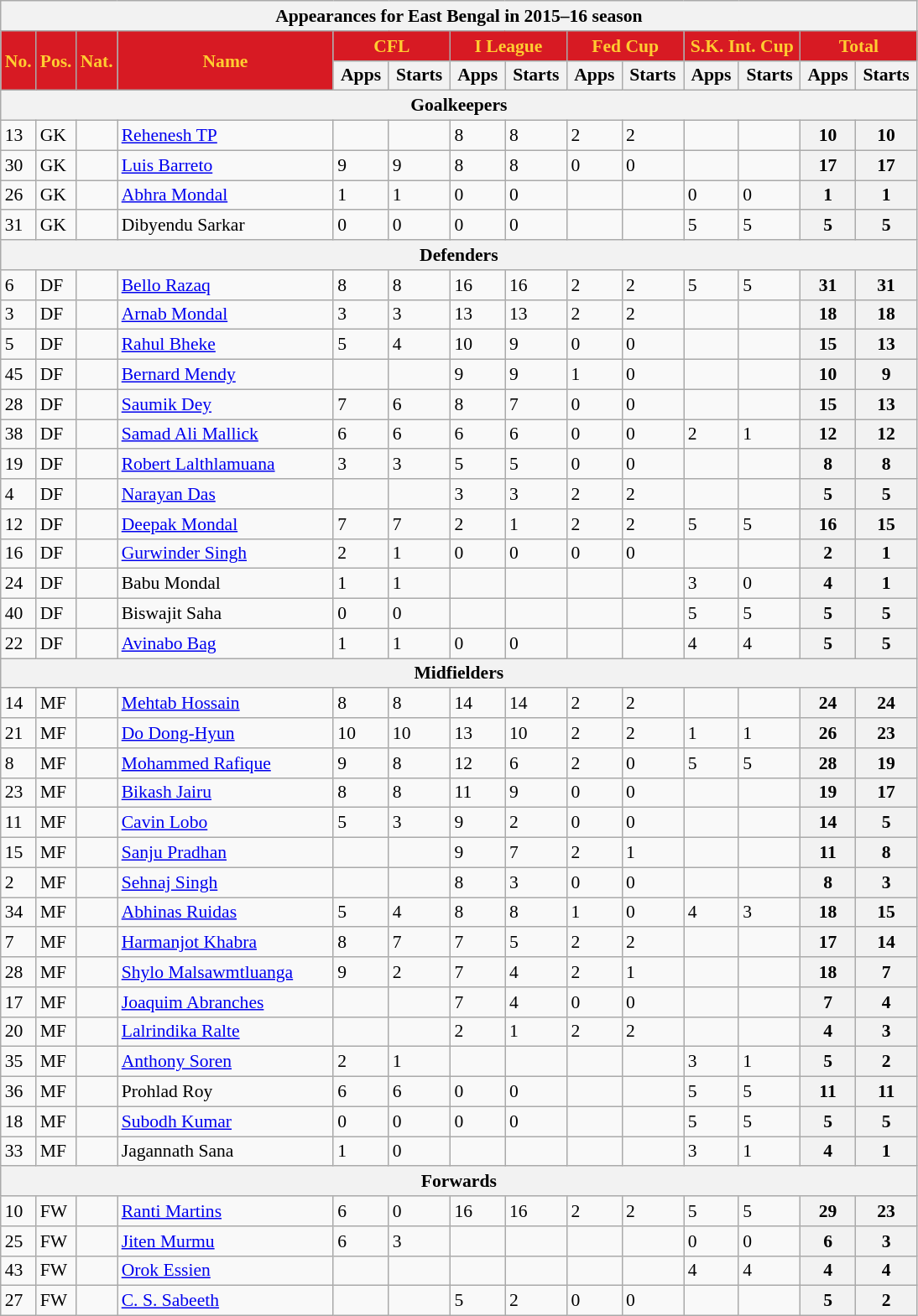<table class="wikitable" style="text-align:left; font-size:90%">
<tr>
<th colspan="14">Appearances for East Bengal in 2015–16 season</th>
</tr>
<tr>
<th style="background:#d71a23; color:#ffcd31; text-align:center;" rowspan="2">No.</th>
<th style="background:#d71a23; color:#ffcd31; text-align:center;" rowspan="2">Pos.</th>
<th style="background:#d71a23; color:#ffcd31; text-align:center;" rowspan="2">Nat.</th>
<th style="background:#d71a23; color:#ffcd31; text-align:center; width:165px;" rowspan="2">Name</th>
<th style="background:#d71a23; color:#ffcd31; text-align:center; width:86px;" colspan="2">CFL</th>
<th style="background:#d71a23; color:#ffcd31; text-align:center; width:86px;" colspan="2">I League</th>
<th style="background:#d71a23; color:#ffcd31; text-align:center; width:86px;" colspan="2">Fed Cup</th>
<th style="background:#d71a23; color:#ffcd31; text-align:center; width:86px;" colspan="2">S.K. Int. Cup</th>
<th style="background:#d71a23; color:#ffcd31; text-align:center; width:86px;" colspan="2">Total</th>
</tr>
<tr>
<th>Apps</th>
<th>Starts</th>
<th>Apps</th>
<th>Starts</th>
<th>Apps</th>
<th>Starts</th>
<th>Apps</th>
<th>Starts</th>
<th>Apps</th>
<th>Starts</th>
</tr>
<tr>
<th colspan="14">Goalkeepers</th>
</tr>
<tr>
<td>13</td>
<td>GK</td>
<td></td>
<td><a href='#'>Rehenesh TP</a></td>
<td></td>
<td></td>
<td>8</td>
<td>8</td>
<td>2</td>
<td>2</td>
<td></td>
<td></td>
<th>10</th>
<th>10</th>
</tr>
<tr>
<td>30</td>
<td>GK</td>
<td></td>
<td><a href='#'>Luis Barreto</a></td>
<td>9</td>
<td>9</td>
<td>8</td>
<td>8</td>
<td>0</td>
<td>0</td>
<td></td>
<td></td>
<th>17</th>
<th>17</th>
</tr>
<tr>
<td>26</td>
<td>GK</td>
<td></td>
<td><a href='#'>Abhra Mondal</a></td>
<td>1</td>
<td>1</td>
<td>0</td>
<td>0</td>
<td></td>
<td></td>
<td>0</td>
<td>0</td>
<th>1</th>
<th>1</th>
</tr>
<tr>
<td>31</td>
<td>GK</td>
<td></td>
<td>Dibyendu Sarkar</td>
<td>0</td>
<td>0</td>
<td>0</td>
<td>0</td>
<td></td>
<td></td>
<td>5</td>
<td>5</td>
<th>5</th>
<th>5</th>
</tr>
<tr>
<th colspan="14">Defenders</th>
</tr>
<tr>
<td>6</td>
<td>DF</td>
<td></td>
<td><a href='#'>Bello Razaq</a></td>
<td>8</td>
<td>8</td>
<td>16</td>
<td>16</td>
<td>2</td>
<td>2</td>
<td>5</td>
<td>5</td>
<th>31</th>
<th>31</th>
</tr>
<tr>
<td>3</td>
<td>DF</td>
<td></td>
<td><a href='#'>Arnab Mondal</a></td>
<td>3</td>
<td>3</td>
<td>13</td>
<td>13</td>
<td>2</td>
<td>2</td>
<td></td>
<td></td>
<th>18</th>
<th>18</th>
</tr>
<tr>
<td>5</td>
<td>DF</td>
<td></td>
<td><a href='#'>Rahul Bheke</a></td>
<td>5</td>
<td>4</td>
<td>10</td>
<td>9</td>
<td>0</td>
<td>0</td>
<td></td>
<td></td>
<th>15</th>
<th>13</th>
</tr>
<tr>
<td>45</td>
<td>DF</td>
<td></td>
<td><a href='#'>Bernard Mendy</a></td>
<td></td>
<td></td>
<td>9</td>
<td>9</td>
<td>1</td>
<td>0</td>
<td></td>
<td></td>
<th>10</th>
<th>9</th>
</tr>
<tr>
<td>28</td>
<td>DF</td>
<td></td>
<td><a href='#'>Saumik Dey</a></td>
<td>7</td>
<td>6</td>
<td>8</td>
<td>7</td>
<td>0</td>
<td>0</td>
<td></td>
<td></td>
<th>15</th>
<th>13</th>
</tr>
<tr>
<td>38</td>
<td>DF</td>
<td></td>
<td><a href='#'>Samad Ali Mallick</a></td>
<td>6</td>
<td>6</td>
<td>6</td>
<td>6</td>
<td>0</td>
<td>0</td>
<td>2</td>
<td>1</td>
<th>12</th>
<th>12</th>
</tr>
<tr>
<td>19</td>
<td>DF</td>
<td></td>
<td><a href='#'>Robert Lalthlamuana</a></td>
<td>3</td>
<td>3</td>
<td>5</td>
<td>5</td>
<td>0</td>
<td>0</td>
<td></td>
<td></td>
<th>8</th>
<th>8</th>
</tr>
<tr>
<td>4</td>
<td>DF</td>
<td></td>
<td><a href='#'>Narayan Das</a></td>
<td></td>
<td></td>
<td>3</td>
<td>3</td>
<td>2</td>
<td>2</td>
<td></td>
<td></td>
<th>5</th>
<th>5</th>
</tr>
<tr>
<td>12</td>
<td>DF</td>
<td></td>
<td><a href='#'>Deepak Mondal</a></td>
<td>7</td>
<td>7</td>
<td>2</td>
<td>1</td>
<td>2</td>
<td>2</td>
<td>5</td>
<td>5</td>
<th>16</th>
<th>15</th>
</tr>
<tr>
<td>16</td>
<td>DF</td>
<td></td>
<td><a href='#'>Gurwinder Singh</a></td>
<td>2</td>
<td>1</td>
<td>0</td>
<td>0</td>
<td>0</td>
<td>0</td>
<td></td>
<td></td>
<th>2</th>
<th>1</th>
</tr>
<tr>
<td>24</td>
<td>DF</td>
<td></td>
<td>Babu Mondal</td>
<td>1</td>
<td>1</td>
<td></td>
<td></td>
<td></td>
<td></td>
<td>3</td>
<td>0</td>
<th>4</th>
<th>1</th>
</tr>
<tr>
<td>40</td>
<td>DF</td>
<td></td>
<td>Biswajit Saha</td>
<td>0</td>
<td>0</td>
<td></td>
<td></td>
<td></td>
<td></td>
<td>5</td>
<td>5</td>
<th>5</th>
<th>5</th>
</tr>
<tr>
<td>22</td>
<td>DF</td>
<td></td>
<td><a href='#'>Avinabo Bag</a></td>
<td>1</td>
<td>1</td>
<td>0</td>
<td>0</td>
<td></td>
<td></td>
<td>4</td>
<td>4</td>
<th>5</th>
<th>5</th>
</tr>
<tr>
<th colspan="14">Midfielders</th>
</tr>
<tr>
<td>14</td>
<td>MF</td>
<td></td>
<td><a href='#'>Mehtab Hossain</a></td>
<td>8</td>
<td>8</td>
<td>14</td>
<td>14</td>
<td>2</td>
<td>2</td>
<td></td>
<td></td>
<th>24</th>
<th>24</th>
</tr>
<tr>
<td>21</td>
<td>MF</td>
<td></td>
<td><a href='#'>Do Dong-Hyun</a></td>
<td>10</td>
<td>10</td>
<td>13</td>
<td>10</td>
<td>2</td>
<td>2</td>
<td>1</td>
<td>1</td>
<th>26</th>
<th>23</th>
</tr>
<tr>
<td>8</td>
<td>MF</td>
<td></td>
<td><a href='#'>Mohammed Rafique</a></td>
<td>9</td>
<td>8</td>
<td>12</td>
<td>6</td>
<td>2</td>
<td>0</td>
<td>5</td>
<td>5</td>
<th>28</th>
<th>19</th>
</tr>
<tr>
<td>23</td>
<td>MF</td>
<td></td>
<td><a href='#'>Bikash Jairu</a></td>
<td>8</td>
<td>8</td>
<td>11</td>
<td>9</td>
<td>0</td>
<td>0</td>
<td></td>
<td></td>
<th>19</th>
<th>17</th>
</tr>
<tr>
<td>11</td>
<td>MF</td>
<td></td>
<td><a href='#'>Cavin Lobo</a></td>
<td>5</td>
<td>3</td>
<td>9</td>
<td>2</td>
<td>0</td>
<td>0</td>
<td></td>
<td></td>
<th>14</th>
<th>5</th>
</tr>
<tr>
<td>15</td>
<td>MF</td>
<td></td>
<td><a href='#'>Sanju Pradhan</a></td>
<td></td>
<td></td>
<td>9</td>
<td>7</td>
<td>2</td>
<td>1</td>
<td></td>
<td></td>
<th>11</th>
<th>8</th>
</tr>
<tr>
<td>2</td>
<td>MF</td>
<td></td>
<td><a href='#'>Sehnaj Singh</a></td>
<td></td>
<td></td>
<td>8</td>
<td>3</td>
<td>0</td>
<td>0</td>
<td></td>
<td></td>
<th>8</th>
<th>3</th>
</tr>
<tr>
<td>34</td>
<td>MF</td>
<td></td>
<td><a href='#'>Abhinas Ruidas</a></td>
<td>5</td>
<td>4</td>
<td>8</td>
<td>8</td>
<td>1</td>
<td>0</td>
<td>4</td>
<td>3</td>
<th>18</th>
<th>15</th>
</tr>
<tr>
<td>7</td>
<td>MF</td>
<td></td>
<td><a href='#'>Harmanjot Khabra</a></td>
<td>8</td>
<td>7</td>
<td>7</td>
<td>5</td>
<td>2</td>
<td>2</td>
<td></td>
<td></td>
<th>17</th>
<th>14</th>
</tr>
<tr>
<td>28</td>
<td>MF</td>
<td></td>
<td><a href='#'>Shylo Malsawmtluanga</a></td>
<td>9</td>
<td>2</td>
<td>7</td>
<td>4</td>
<td>2</td>
<td>1</td>
<td></td>
<td></td>
<th>18</th>
<th>7</th>
</tr>
<tr>
<td>17</td>
<td>MF</td>
<td></td>
<td><a href='#'>Joaquim Abranches</a></td>
<td></td>
<td></td>
<td>7</td>
<td>4</td>
<td>0</td>
<td>0</td>
<td></td>
<td></td>
<th>7</th>
<th>4</th>
</tr>
<tr>
<td>20</td>
<td>MF</td>
<td></td>
<td><a href='#'>Lalrindika Ralte</a></td>
<td></td>
<td></td>
<td>2</td>
<td>1</td>
<td>2</td>
<td>2</td>
<td></td>
<td></td>
<th>4</th>
<th>3</th>
</tr>
<tr>
<td>35</td>
<td>MF</td>
<td></td>
<td><a href='#'>Anthony Soren</a></td>
<td>2</td>
<td>1</td>
<td></td>
<td></td>
<td></td>
<td></td>
<td>3</td>
<td>1</td>
<th>5</th>
<th>2</th>
</tr>
<tr>
<td>36</td>
<td>MF</td>
<td></td>
<td>Prohlad Roy</td>
<td>6</td>
<td>6</td>
<td>0</td>
<td>0</td>
<td></td>
<td></td>
<td>5</td>
<td>5</td>
<th>11</th>
<th>11</th>
</tr>
<tr>
<td>18</td>
<td>MF</td>
<td></td>
<td><a href='#'>Subodh Kumar</a></td>
<td>0</td>
<td>0</td>
<td>0</td>
<td>0</td>
<td></td>
<td></td>
<td>5</td>
<td>5</td>
<th>5</th>
<th>5</th>
</tr>
<tr>
<td>33</td>
<td>MF</td>
<td></td>
<td>Jagannath Sana</td>
<td>1</td>
<td>0</td>
<td></td>
<td></td>
<td></td>
<td></td>
<td>3</td>
<td>1</td>
<th>4</th>
<th>1</th>
</tr>
<tr>
<th colspan="14">Forwards</th>
</tr>
<tr>
<td>10</td>
<td>FW</td>
<td></td>
<td><a href='#'>Ranti Martins</a></td>
<td>6</td>
<td>0</td>
<td>16</td>
<td>16</td>
<td>2</td>
<td>2</td>
<td>5</td>
<td>5</td>
<th>29</th>
<th>23</th>
</tr>
<tr>
<td>25</td>
<td>FW</td>
<td></td>
<td><a href='#'>Jiten Murmu</a></td>
<td>6</td>
<td>3</td>
<td></td>
<td></td>
<td></td>
<td></td>
<td>0</td>
<td>0</td>
<th>6</th>
<th>3</th>
</tr>
<tr>
<td>43</td>
<td>FW</td>
<td></td>
<td><a href='#'>Orok Essien</a></td>
<td></td>
<td></td>
<td></td>
<td></td>
<td></td>
<td></td>
<td>4</td>
<td>4</td>
<th>4</th>
<th>4</th>
</tr>
<tr>
<td>27</td>
<td>FW</td>
<td></td>
<td><a href='#'>C. S. Sabeeth</a></td>
<td></td>
<td></td>
<td>5</td>
<td>2</td>
<td>0</td>
<td>0</td>
<td></td>
<td></td>
<th>5</th>
<th>2</th>
</tr>
</table>
